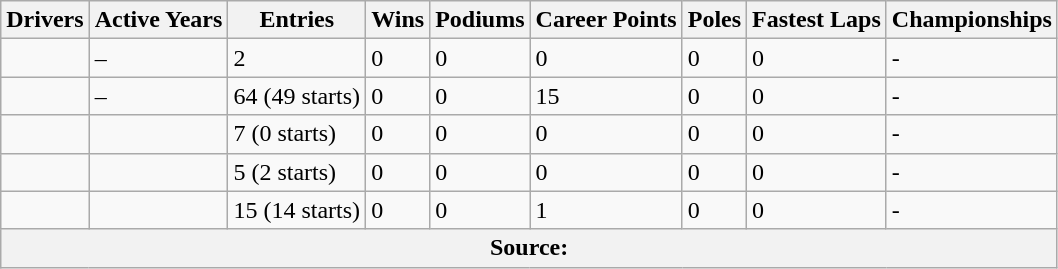<table class="wikitable sortable" border="1">
<tr>
<th scope="col">Drivers</th>
<th scope="col">Active Years</th>
<th scope="col">Entries</th>
<th scope="col">Wins</th>
<th scope="col">Podiums</th>
<th scope="col">Career Points</th>
<th scope="col">Poles</th>
<th scope="col">Fastest Laps</th>
<th scope="col">Championships</th>
</tr>
<tr>
<td></td>
<td>–</td>
<td>2</td>
<td>0</td>
<td>0</td>
<td>0</td>
<td>0</td>
<td>0</td>
<td>-</td>
</tr>
<tr>
<td></td>
<td>–</td>
<td>64 (49 starts)</td>
<td>0</td>
<td>0</td>
<td>15</td>
<td>0</td>
<td>0</td>
<td>-</td>
</tr>
<tr>
<td></td>
<td></td>
<td>7 (0 starts)</td>
<td>0</td>
<td>0</td>
<td>0</td>
<td>0</td>
<td>0</td>
<td>-</td>
</tr>
<tr>
<td></td>
<td></td>
<td>5 (2 starts)</td>
<td>0</td>
<td>0</td>
<td>0</td>
<td>0</td>
<td>0</td>
<td>-</td>
</tr>
<tr>
<td></td>
<td></td>
<td>15 (14 starts)</td>
<td>0</td>
<td>0</td>
<td>1</td>
<td>0</td>
<td>0</td>
<td>-</td>
</tr>
<tr>
<th colspan="9">Source:</th>
</tr>
</table>
